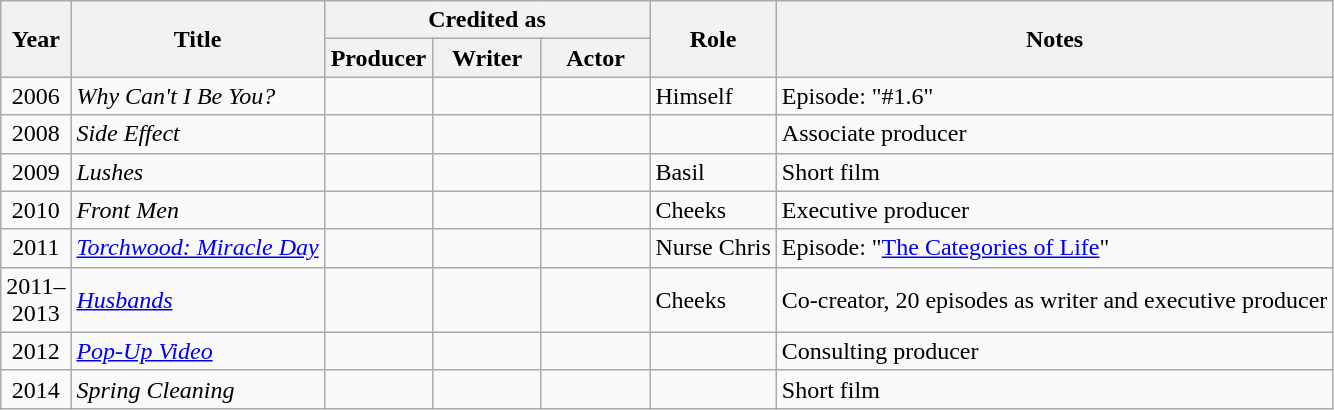<table class="wikitable" style="text-align:center; margin-right:auto; margin-right:auto">
<tr>
<th rowspan="2" width="33">Year</th>
<th rowspan="2">Title</th>
<th colspan="3">Credited as</th>
<th rowspan="2">Role</th>
<th rowspan="2">Notes</th>
</tr>
<tr>
<th width=65>Producer</th>
<th width=65>Writer</th>
<th width=65>Actor</th>
</tr>
<tr>
<td>2006</td>
<td align="left"><em>Why Can't I Be You?</em></td>
<td></td>
<td></td>
<td></td>
<td align="left">Himself</td>
<td align="left">Episode: "#1.6"</td>
</tr>
<tr>
<td>2008</td>
<td align="left"><em>Side Effect</em></td>
<td></td>
<td></td>
<td></td>
<td></td>
<td align="left">Associate producer</td>
</tr>
<tr>
<td>2009</td>
<td align="left"><em>Lushes</em></td>
<td></td>
<td></td>
<td></td>
<td align="left">Basil</td>
<td align="left">Short film</td>
</tr>
<tr>
<td>2010</td>
<td align="left"><em>Front Men</em></td>
<td></td>
<td></td>
<td></td>
<td align="left">Cheeks</td>
<td align="left">Executive producer</td>
</tr>
<tr>
<td>2011</td>
<td align="left"><em><a href='#'>Torchwood: Miracle Day</a></em></td>
<td></td>
<td></td>
<td></td>
<td align="left">Nurse Chris</td>
<td align="left">Episode: "<a href='#'>The Categories of Life</a>"</td>
</tr>
<tr>
<td>2011–2013</td>
<td align="left"><em><a href='#'>Husbands</a></em></td>
<td></td>
<td></td>
<td></td>
<td align="left">Cheeks</td>
<td align="left">Co-creator, 20 episodes as writer and executive producer</td>
</tr>
<tr>
<td>2012</td>
<td align="left"><em><a href='#'>Pop-Up Video</a></em></td>
<td></td>
<td></td>
<td></td>
<td></td>
<td align="left">Consulting producer</td>
</tr>
<tr>
<td>2014</td>
<td align="left"><em>Spring Cleaning</em></td>
<td></td>
<td></td>
<td></td>
<td></td>
<td align="left">Short film</td>
</tr>
</table>
